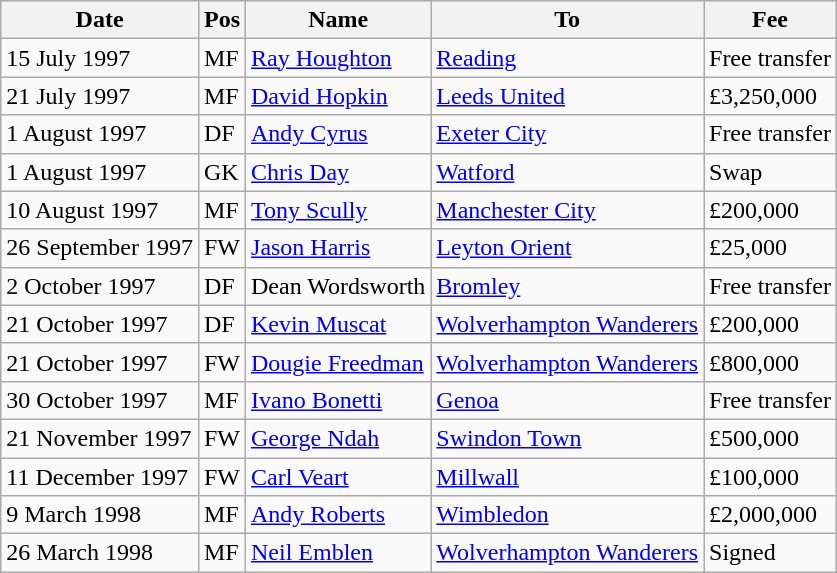<table class="wikitable">
<tr>
<th>Date</th>
<th>Pos</th>
<th>Name</th>
<th>To</th>
<th>Fee</th>
</tr>
<tr>
<td>15 July 1997</td>
<td>MF</td>
<td><a href='#'>Ray Houghton</a></td>
<td><a href='#'>Reading</a></td>
<td>Free transfer</td>
</tr>
<tr>
<td>21 July 1997</td>
<td>MF</td>
<td><a href='#'>David Hopkin</a></td>
<td><a href='#'>Leeds United</a></td>
<td>£3,250,000</td>
</tr>
<tr>
<td>1 August 1997</td>
<td>DF</td>
<td><a href='#'>Andy Cyrus</a></td>
<td><a href='#'>Exeter City</a></td>
<td>Free transfer</td>
</tr>
<tr>
<td>1 August 1997</td>
<td>GK</td>
<td><a href='#'>Chris Day</a></td>
<td><a href='#'>Watford</a></td>
<td>Swap</td>
</tr>
<tr>
<td>10 August 1997</td>
<td>MF</td>
<td><a href='#'>Tony Scully</a></td>
<td><a href='#'>Manchester City</a></td>
<td>£200,000</td>
</tr>
<tr>
<td>26 September 1997</td>
<td>FW</td>
<td><a href='#'>Jason Harris</a></td>
<td><a href='#'>Leyton Orient</a></td>
<td>£25,000</td>
</tr>
<tr>
<td>2 October 1997</td>
<td>DF</td>
<td>Dean Wordsworth</td>
<td><a href='#'>Bromley</a></td>
<td>Free transfer</td>
</tr>
<tr>
<td>21 October 1997</td>
<td>DF</td>
<td><a href='#'>Kevin Muscat</a></td>
<td><a href='#'>Wolverhampton Wanderers</a></td>
<td>£200,000</td>
</tr>
<tr>
<td>21 October 1997</td>
<td>FW</td>
<td><a href='#'>Dougie Freedman</a></td>
<td><a href='#'>Wolverhampton Wanderers</a></td>
<td>£800,000</td>
</tr>
<tr>
<td>30 October 1997</td>
<td>MF</td>
<td><a href='#'>Ivano Bonetti</a></td>
<td><a href='#'>Genoa</a></td>
<td>Free transfer</td>
</tr>
<tr>
<td>21 November 1997</td>
<td>FW</td>
<td><a href='#'>George Ndah</a></td>
<td><a href='#'>Swindon Town</a></td>
<td>£500,000</td>
</tr>
<tr>
<td>11 December 1997</td>
<td>FW</td>
<td><a href='#'>Carl Veart</a></td>
<td><a href='#'>Millwall</a></td>
<td>£100,000</td>
</tr>
<tr>
<td>9 March 1998</td>
<td>MF</td>
<td><a href='#'>Andy Roberts</a></td>
<td><a href='#'>Wimbledon</a></td>
<td>£2,000,000</td>
</tr>
<tr>
<td>26 March 1998</td>
<td>MF</td>
<td><a href='#'>Neil Emblen</a></td>
<td><a href='#'>Wolverhampton Wanderers</a></td>
<td>Signed</td>
</tr>
</table>
